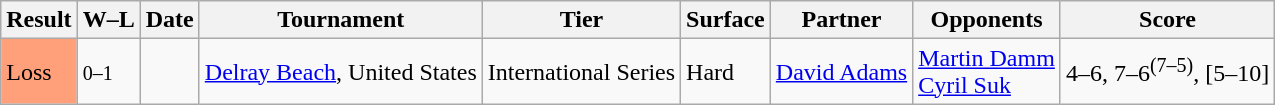<table class="sortable wikitable">
<tr>
<th>Result</th>
<th class="unsortable">W–L</th>
<th>Date</th>
<th>Tournament</th>
<th>Tier</th>
<th>Surface</th>
<th>Partner</th>
<th>Opponents</th>
<th class="unsortable">Score</th>
</tr>
<tr>
<td style="background:#ffa07a;">Loss</td>
<td><small>0–1</small></td>
<td><a href='#'></a></td>
<td><a href='#'>Delray Beach</a>, United States</td>
<td>International Series</td>
<td>Hard</td>
<td> <a href='#'>David Adams</a></td>
<td> <a href='#'>Martin Damm</a> <br>  <a href='#'>Cyril Suk</a></td>
<td>4–6, 7–6<sup>(7–5)</sup>, [5–10]</td>
</tr>
</table>
